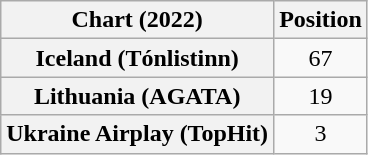<table class="wikitable sortable plainrowheaders" style="text-align:center;">
<tr>
<th scope="col">Chart (2022)</th>
<th scope="col">Position</th>
</tr>
<tr>
<th scope="row">Iceland (Tónlistinn)</th>
<td>67</td>
</tr>
<tr>
<th scope="row">Lithuania (AGATA)</th>
<td>19</td>
</tr>
<tr>
<th scope="row">Ukraine Airplay (TopHit)</th>
<td>3</td>
</tr>
</table>
